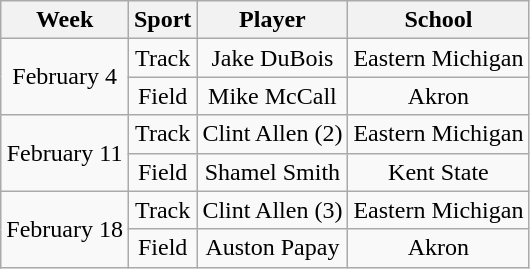<table class="wikitable" style="text-align:center;">
<tr>
<th>Week</th>
<th>Sport</th>
<th>Player</th>
<th>School</th>
</tr>
<tr>
<td rowspan=2>February 4</td>
<td>Track</td>
<td>Jake DuBois</td>
<td>Eastern Michigan</td>
</tr>
<tr>
<td>Field</td>
<td>Mike McCall</td>
<td>Akron</td>
</tr>
<tr>
<td rowspan=2>February 11</td>
<td>Track</td>
<td>Clint Allen (2)</td>
<td>Eastern Michigan</td>
</tr>
<tr>
<td>Field</td>
<td>Shamel Smith</td>
<td>Kent State</td>
</tr>
<tr>
<td rowspan=2>February 18</td>
<td>Track</td>
<td>Clint Allen (3)</td>
<td>Eastern Michigan</td>
</tr>
<tr>
<td>Field</td>
<td>Auston Papay</td>
<td>Akron</td>
</tr>
</table>
